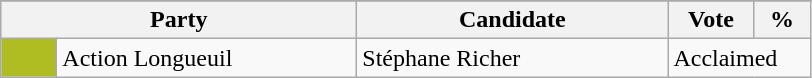<table class="wikitable">
<tr>
</tr>
<tr>
<th bgcolor="#DDDDFF" width="230px" colspan="2">Party</th>
<th bgcolor="#DDDDFF" width="200px">Candidate</th>
<th bgcolor="#DDDDFF" width="50px">Vote</th>
<th bgcolor="#DDDDFF" width="30px">%</th>
</tr>
<tr>
<td bgcolor=#AFBD22 width="30px"> </td>
<td>Action Longueuil</td>
<td>Stéphane Richer</td>
<td colspan="2">Acclaimed</td>
</tr>
</table>
